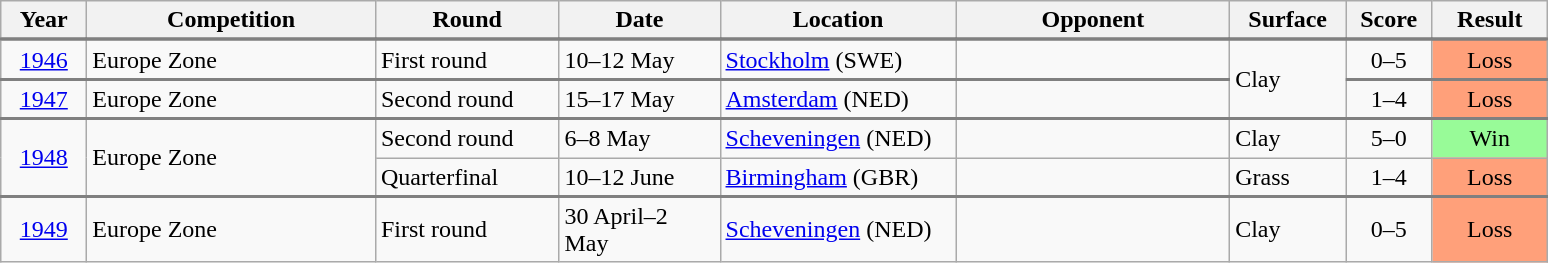<table class="wikitable collapsible collapsed">
<tr>
<th width="50">Year</th>
<th width="185">Competition</th>
<th width="115">Round</th>
<th width="100">Date</th>
<th width="150">Location</th>
<th width="175">Opponent</th>
<th width="70">Surface</th>
<th width="50">Score</th>
<th width="70">Result</th>
</tr>
<tr style="border-top:2px solid gray;">
</tr>
<tr style="border-top:2px solid gray;">
<td align="center"><a href='#'>1946</a></td>
<td>Europe Zone</td>
<td>First round</td>
<td>10–12 May</td>
<td><a href='#'>Stockholm</a> (SWE)</td>
<td></td>
<td rowspan="2">Clay</td>
<td align="center">0–5</td>
<td align="center" bgcolor="FFA07A">Loss</td>
</tr>
<tr style="border-top:2px solid gray;">
<td align="center"><a href='#'>1947</a></td>
<td>Europe Zone</td>
<td>Second round</td>
<td>15–17 May</td>
<td><a href='#'>Amsterdam</a> (NED)</td>
<td></td>
<td align="center">1–4</td>
<td align="center" bgcolor="FFA07A">Loss</td>
</tr>
<tr style="border-top:2px solid gray;">
<td align="center" rowspan="2"><a href='#'>1948</a></td>
<td rowspan="2">Europe Zone</td>
<td>Second round</td>
<td>6–8 May</td>
<td><a href='#'>Scheveningen</a> (NED)</td>
<td></td>
<td>Clay</td>
<td align="center">5–0</td>
<td align="center" bgcolor="#98FB98">Win</td>
</tr>
<tr>
<td>Quarterfinal</td>
<td>10–12 June</td>
<td><a href='#'>Birmingham</a> (GBR)</td>
<td></td>
<td>Grass</td>
<td align="center">1–4</td>
<td align="center" bgcolor="FFA07A">Loss</td>
</tr>
<tr style="border-top:2px solid gray;">
<td align="center"><a href='#'>1949</a></td>
<td>Europe Zone</td>
<td>First round</td>
<td>30 April–2 May</td>
<td><a href='#'>Scheveningen</a> (NED)</td>
<td></td>
<td>Clay</td>
<td align="center">0–5</td>
<td align="center" bgcolor="FFA07A">Loss</td>
</tr>
</table>
